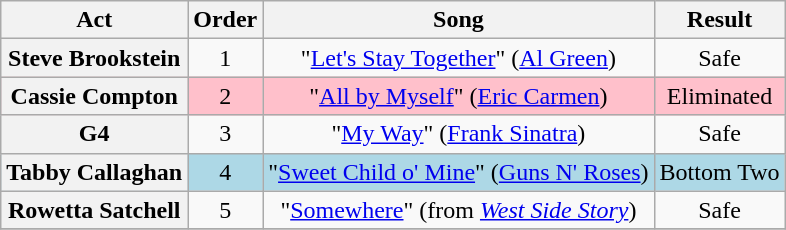<table class="wikitable plainrowheaders" style="text-align:center;">
<tr>
<th>Act</th>
<th>Order</th>
<th>Song</th>
<th>Result</th>
</tr>
<tr>
<th scope="row">Steve Brookstein</th>
<td>1</td>
<td>"<a href='#'>Let's Stay Together</a>" (<a href='#'>Al Green</a>)</td>
<td>Safe</td>
</tr>
<tr style="background:pink">
<th scope="row">Cassie Compton</th>
<td>2</td>
<td>"<a href='#'>All by Myself</a>" (<a href='#'>Eric Carmen</a>)</td>
<td>Eliminated</td>
</tr>
<tr>
<th scope="row">G4</th>
<td>3</td>
<td>"<a href='#'>My Way</a>" (<a href='#'>Frank Sinatra</a>)</td>
<td>Safe</td>
</tr>
<tr style="background: lightblue">
<th scope="row">Tabby Callaghan</th>
<td>4</td>
<td>"<a href='#'>Sweet Child o' Mine</a>" (<a href='#'>Guns N' Roses</a>)</td>
<td>Bottom Two</td>
</tr>
<tr>
<th scope="row">Rowetta Satchell</th>
<td>5</td>
<td>"<a href='#'>Somewhere</a>" (from   <em><a href='#'>West Side Story</a></em>)</td>
<td>Safe</td>
</tr>
<tr>
</tr>
</table>
